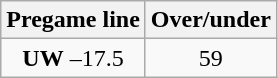<table class="wikitable">
<tr align="center">
<th style=>Pregame line</th>
<th style=>Over/under</th>
</tr>
<tr align="center">
<td><strong>UW</strong> –17.5</td>
<td>59</td>
</tr>
</table>
